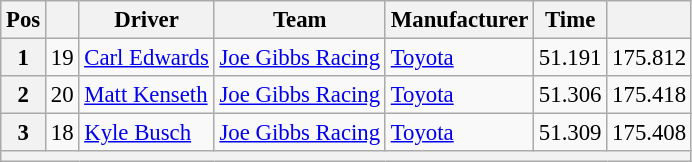<table class="wikitable" style="font-size:95%">
<tr>
<th>Pos</th>
<th></th>
<th>Driver</th>
<th>Team</th>
<th>Manufacturer</th>
<th>Time</th>
<th></th>
</tr>
<tr>
<th>1</th>
<td>19</td>
<td><a href='#'>Carl Edwards</a></td>
<td><a href='#'>Joe Gibbs Racing</a></td>
<td><a href='#'>Toyota</a></td>
<td>51.191</td>
<td>175.812</td>
</tr>
<tr>
<th>2</th>
<td>20</td>
<td><a href='#'>Matt Kenseth</a></td>
<td><a href='#'>Joe Gibbs Racing</a></td>
<td><a href='#'>Toyota</a></td>
<td>51.306</td>
<td>175.418</td>
</tr>
<tr>
<th>3</th>
<td>18</td>
<td><a href='#'>Kyle Busch</a></td>
<td><a href='#'>Joe Gibbs Racing</a></td>
<td><a href='#'>Toyota</a></td>
<td>51.309</td>
<td>175.408</td>
</tr>
<tr>
<th colspan="7"></th>
</tr>
</table>
